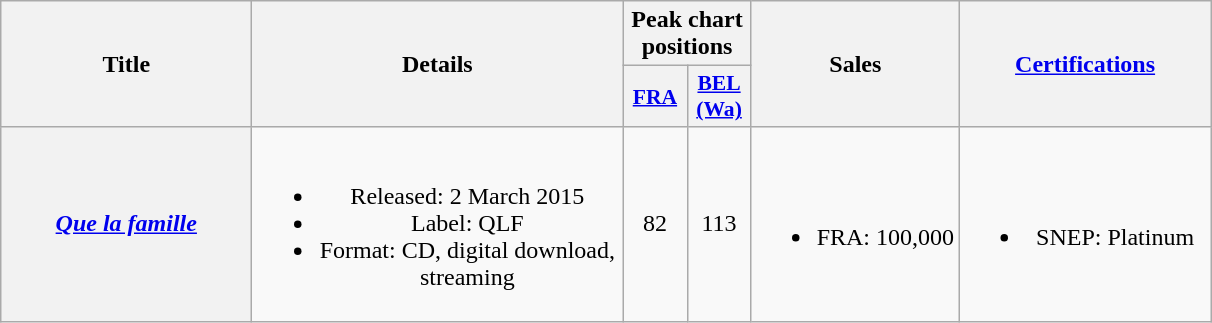<table class="wikitable plainrowheaders" style="text-align:center;">
<tr>
<th scope="col" rowspan="2" style="width:10em;">Title</th>
<th scope="col" rowspan="2" style="width:15em;">Details</th>
<th scope="col" colspan="2">Peak chart positions</th>
<th rowspan="2">Sales</th>
<th scope="col" rowspan="2" style="width:10em;"><a href='#'>Certifications</a></th>
</tr>
<tr>
<th scope="col" style="width:2.5em;font-size:90%;"><a href='#'>FRA</a><br></th>
<th scope="col" style="width:2.5em;font-size:90%;"><a href='#'>BEL<br>(Wa)</a><br></th>
</tr>
<tr>
<th scope="row"><em><a href='#'>Que la famille</a></em></th>
<td><br><ul><li>Released: 2 March 2015</li><li>Label: QLF</li><li>Format: CD, digital download, streaming</li></ul></td>
<td>82</td>
<td>113</td>
<td><br><ul><li>FRA: 100,000</li></ul></td>
<td><br><ul><li>SNEP: Platinum</li></ul></td>
</tr>
</table>
